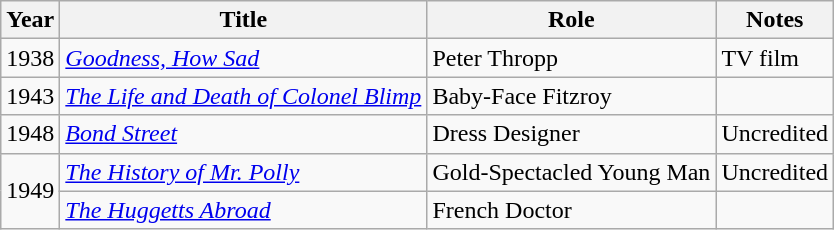<table class="wikitable sortable">
<tr>
<th>Year</th>
<th>Title</th>
<th>Role</th>
<th>Notes</th>
</tr>
<tr>
<td>1938</td>
<td><em><a href='#'>Goodness, How Sad</a></em></td>
<td>Peter Thropp</td>
<td>TV film</td>
</tr>
<tr>
<td>1943</td>
<td><em><a href='#'>The Life and Death of Colonel Blimp</a></em></td>
<td>Baby-Face Fitzroy</td>
<td></td>
</tr>
<tr>
<td>1948</td>
<td><em><a href='#'>Bond Street</a></em></td>
<td>Dress Designer</td>
<td>Uncredited</td>
</tr>
<tr>
<td rowspan="2">1949</td>
<td><em><a href='#'>The History of Mr. Polly</a></em></td>
<td>Gold-Spectacled Young Man</td>
<td>Uncredited</td>
</tr>
<tr>
<td><em><a href='#'>The Huggetts Abroad</a></em></td>
<td>French Doctor</td>
<td></td>
</tr>
</table>
